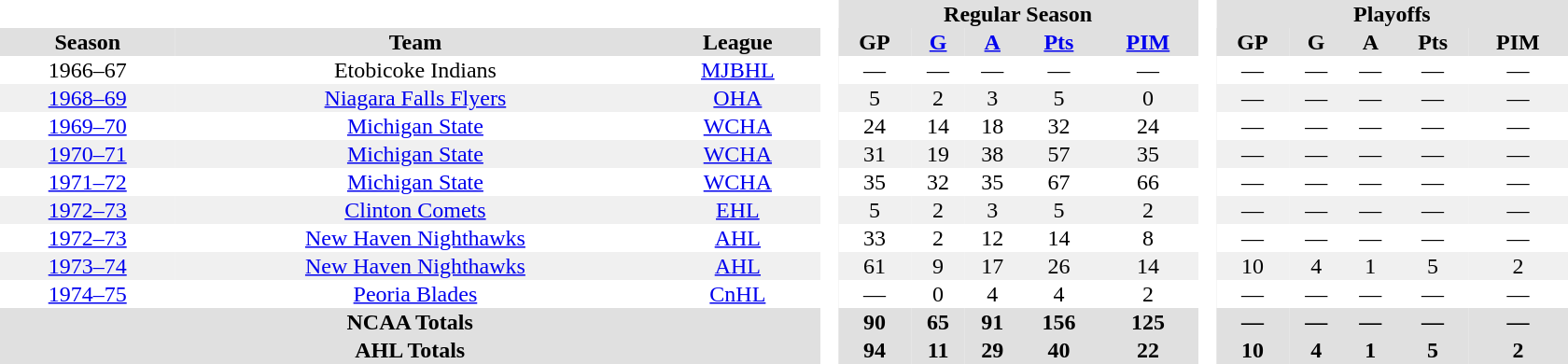<table border="0" cellpadding="1" cellspacing="0" style="text-align:center; width:70em">
<tr bgcolor="#e0e0e0">
<th colspan="3"  bgcolor="#ffffff"> </th>
<th rowspan="99" bgcolor="#ffffff"> </th>
<th colspan="5">Regular Season</th>
<th rowspan="99" bgcolor="#ffffff"> </th>
<th colspan="5">Playoffs</th>
</tr>
<tr bgcolor="#e0e0e0">
<th>Season</th>
<th>Team</th>
<th>League</th>
<th>GP</th>
<th><a href='#'>G</a></th>
<th><a href='#'>A</a></th>
<th><a href='#'>Pts</a></th>
<th><a href='#'>PIM</a></th>
<th>GP</th>
<th>G</th>
<th>A</th>
<th>Pts</th>
<th>PIM</th>
</tr>
<tr>
<td>1966–67</td>
<td>Etobicoke Indians</td>
<td><a href='#'>MJBHL</a></td>
<td>—</td>
<td>—</td>
<td>—</td>
<td>—</td>
<td>—</td>
<td>—</td>
<td>—</td>
<td>—</td>
<td>—</td>
<td>—</td>
</tr>
<tr bgcolor=f0f0f0>
<td><a href='#'>1968–69</a></td>
<td><a href='#'>Niagara Falls Flyers</a></td>
<td><a href='#'>OHA</a></td>
<td>5</td>
<td>2</td>
<td>3</td>
<td>5</td>
<td>0</td>
<td>—</td>
<td>—</td>
<td>—</td>
<td>—</td>
<td>—</td>
</tr>
<tr>
<td><a href='#'>1969–70</a></td>
<td><a href='#'>Michigan State</a></td>
<td><a href='#'>WCHA</a></td>
<td>24</td>
<td>14</td>
<td>18</td>
<td>32</td>
<td>24</td>
<td>—</td>
<td>—</td>
<td>—</td>
<td>—</td>
<td>—</td>
</tr>
<tr bgcolor=f0f0f0>
<td><a href='#'>1970–71</a></td>
<td><a href='#'>Michigan State</a></td>
<td><a href='#'>WCHA</a></td>
<td>31</td>
<td>19</td>
<td>38</td>
<td>57</td>
<td>35</td>
<td>—</td>
<td>—</td>
<td>—</td>
<td>—</td>
<td>—</td>
</tr>
<tr>
<td><a href='#'>1971–72</a></td>
<td><a href='#'>Michigan State</a></td>
<td><a href='#'>WCHA</a></td>
<td>35</td>
<td>32</td>
<td>35</td>
<td>67</td>
<td>66</td>
<td>—</td>
<td>—</td>
<td>—</td>
<td>—</td>
<td>—</td>
</tr>
<tr bgcolor=f0f0f0>
<td><a href='#'>1972–73</a></td>
<td><a href='#'>Clinton Comets</a></td>
<td><a href='#'>EHL</a></td>
<td>5</td>
<td>2</td>
<td>3</td>
<td>5</td>
<td>2</td>
<td>—</td>
<td>—</td>
<td>—</td>
<td>—</td>
<td>—</td>
</tr>
<tr>
<td><a href='#'>1972–73</a></td>
<td><a href='#'>New Haven Nighthawks</a></td>
<td><a href='#'>AHL</a></td>
<td>33</td>
<td>2</td>
<td>12</td>
<td>14</td>
<td>8</td>
<td>—</td>
<td>—</td>
<td>—</td>
<td>—</td>
<td>—</td>
</tr>
<tr bgcolor=f0f0f0>
<td><a href='#'>1973–74</a></td>
<td><a href='#'>New Haven Nighthawks</a></td>
<td><a href='#'>AHL</a></td>
<td>61</td>
<td>9</td>
<td>17</td>
<td>26</td>
<td>14</td>
<td>10</td>
<td>4</td>
<td>1</td>
<td>5</td>
<td>2</td>
</tr>
<tr>
<td><a href='#'>1974–75</a></td>
<td><a href='#'>Peoria Blades</a></td>
<td><a href='#'>CnHL</a></td>
<td>—</td>
<td>0</td>
<td>4</td>
<td>4</td>
<td>2</td>
<td>—</td>
<td>—</td>
<td>—</td>
<td>—</td>
<td>—</td>
</tr>
<tr bgcolor="#e0e0e0">
<th colspan="3">NCAA Totals</th>
<th>90</th>
<th>65</th>
<th>91</th>
<th>156</th>
<th>125</th>
<th>—</th>
<th>—</th>
<th>—</th>
<th>—</th>
<th>—</th>
</tr>
<tr bgcolor="#e0e0e0">
<th colspan="3">AHL Totals</th>
<th>94</th>
<th>11</th>
<th>29</th>
<th>40</th>
<th>22</th>
<th>10</th>
<th>4</th>
<th>1</th>
<th>5</th>
<th>2</th>
</tr>
</table>
